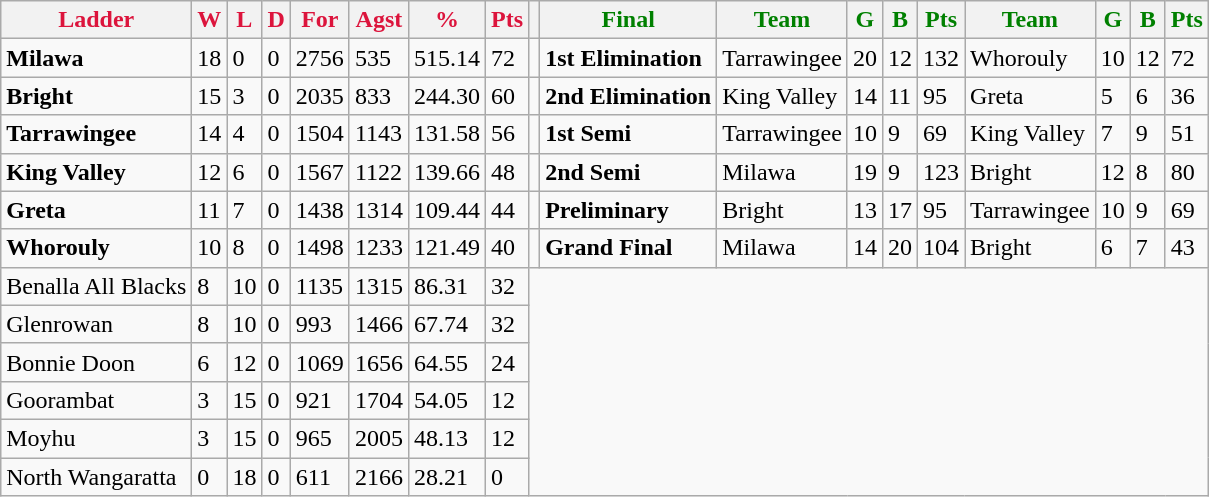<table class="wikitable">
<tr>
<th style="color:crimson">Ladder</th>
<th style="color:crimson">W</th>
<th style="color:crimson">L</th>
<th style="color:crimson">D</th>
<th style="color:crimson">For</th>
<th style="color:crimson">Agst</th>
<th style="color:crimson">%</th>
<th style="color:crimson">Pts</th>
<th></th>
<th style="color:green">Final</th>
<th style="color:green">Team</th>
<th style="color:green">G</th>
<th style="color:green">B</th>
<th style="color:green">Pts</th>
<th style="color:green">Team</th>
<th style="color:green">G</th>
<th style="color:green">B</th>
<th style="color:green">Pts</th>
</tr>
<tr>
<td><strong>Milawa</strong></td>
<td>18</td>
<td>0</td>
<td>0</td>
<td>2756</td>
<td>535</td>
<td>515.14</td>
<td>72</td>
<td></td>
<td><strong>1st Elimination</strong></td>
<td>Tarrawingee</td>
<td>20</td>
<td>12</td>
<td>132</td>
<td>Whorouly</td>
<td>10</td>
<td>12</td>
<td>72</td>
</tr>
<tr>
<td><strong>Bright</strong></td>
<td>15</td>
<td>3</td>
<td>0</td>
<td>2035</td>
<td>833</td>
<td>244.30</td>
<td>60</td>
<td></td>
<td><strong>2nd Elimination</strong></td>
<td>King Valley</td>
<td>14</td>
<td>11</td>
<td>95</td>
<td>Greta</td>
<td>5</td>
<td>6</td>
<td>36</td>
</tr>
<tr>
<td><strong>Tarrawingee</strong></td>
<td>14</td>
<td>4</td>
<td>0</td>
<td>1504</td>
<td>1143</td>
<td>131.58</td>
<td>56</td>
<td></td>
<td><strong>1st Semi</strong></td>
<td>Tarrawingee</td>
<td>10</td>
<td>9</td>
<td>69</td>
<td>King Valley</td>
<td>7</td>
<td>9</td>
<td>51</td>
</tr>
<tr>
<td><strong>King Valley</strong></td>
<td>12</td>
<td>6</td>
<td>0</td>
<td>1567</td>
<td>1122</td>
<td>139.66</td>
<td>48</td>
<td></td>
<td><strong>2nd Semi</strong></td>
<td>Milawa</td>
<td>19</td>
<td>9</td>
<td>123</td>
<td>Bright</td>
<td>12</td>
<td>8</td>
<td>80</td>
</tr>
<tr>
<td><strong>Greta</strong></td>
<td>11</td>
<td>7</td>
<td>0</td>
<td>1438</td>
<td>1314</td>
<td>109.44</td>
<td>44</td>
<td></td>
<td><strong>Preliminary</strong></td>
<td>Bright</td>
<td>13</td>
<td>17</td>
<td>95</td>
<td>Tarrawingee</td>
<td>10</td>
<td>9</td>
<td>69</td>
</tr>
<tr>
<td><strong>Whorouly</strong></td>
<td>10</td>
<td>8</td>
<td>0</td>
<td>1498</td>
<td>1233</td>
<td>121.49</td>
<td>40</td>
<td></td>
<td><strong>Grand Final</strong></td>
<td>Milawa</td>
<td>14</td>
<td>20</td>
<td>104</td>
<td>Bright</td>
<td>6</td>
<td>7</td>
<td>43</td>
</tr>
<tr>
<td>Benalla All Blacks</td>
<td>8</td>
<td>10</td>
<td>0</td>
<td>1135</td>
<td>1315</td>
<td>86.31</td>
<td>32</td>
</tr>
<tr>
<td>Glenrowan</td>
<td>8</td>
<td>10</td>
<td>0</td>
<td>993</td>
<td>1466</td>
<td>67.74</td>
<td>32</td>
</tr>
<tr>
<td>Bonnie Doon</td>
<td>6</td>
<td>12</td>
<td>0</td>
<td>1069</td>
<td>1656</td>
<td>64.55</td>
<td>24</td>
</tr>
<tr>
<td>Goorambat</td>
<td>3</td>
<td>15</td>
<td>0</td>
<td>921</td>
<td>1704</td>
<td>54.05</td>
<td>12</td>
</tr>
<tr>
<td>Moyhu</td>
<td>3</td>
<td>15</td>
<td>0</td>
<td>965</td>
<td>2005</td>
<td>48.13</td>
<td>12</td>
</tr>
<tr>
<td>North Wangaratta</td>
<td>0</td>
<td>18</td>
<td>0</td>
<td>611</td>
<td>2166</td>
<td>28.21</td>
<td>0</td>
</tr>
</table>
